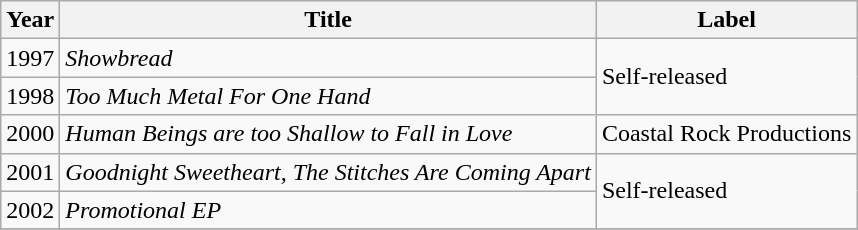<table class="wikitable">
<tr>
<th>Year</th>
<th>Title</th>
<th>Label</th>
</tr>
<tr>
<td>1997</td>
<td><em>Showbread</em></td>
<td rowspan="2">Self-released</td>
</tr>
<tr>
<td>1998</td>
<td><em>Too Much Metal For One Hand</em></td>
</tr>
<tr>
<td>2000</td>
<td><em>Human Beings are too Shallow to Fall in Love</em></td>
<td>Coastal Rock Productions</td>
</tr>
<tr>
<td>2001</td>
<td><em>Goodnight Sweetheart, The Stitches Are Coming Apart</em></td>
<td rowspan="2">Self-released</td>
</tr>
<tr>
<td>2002</td>
<td><em>Promotional EP</em></td>
</tr>
<tr>
</tr>
</table>
